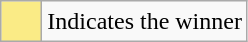<table class="wikitable">
<tr>
<td style="background:#FAEB86; height:20px; width:20px"></td>
<td>Indicates the winner</td>
</tr>
</table>
